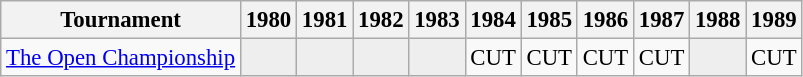<table class="wikitable" style="font-size:95%;text-align:center;">
<tr>
<th>Tournament</th>
<th>1980</th>
<th>1981</th>
<th>1982</th>
<th>1983</th>
<th>1984</th>
<th>1985</th>
<th>1986</th>
<th>1987</th>
<th>1988</th>
<th>1989</th>
</tr>
<tr>
<td align=left><a href='#'>The Open Championship</a></td>
<td style="background:#eeeeee;"></td>
<td style="background:#eeeeee;"></td>
<td style="background:#eeeeee;"></td>
<td style="background:#eeeeee;"></td>
<td>CUT</td>
<td>CUT</td>
<td>CUT</td>
<td>CUT</td>
<td style="background:#eeeeee;"></td>
<td>CUT</td>
</tr>
</table>
